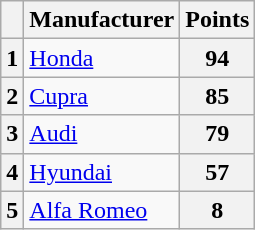<table class="wikitable">
<tr>
<th></th>
<th>Manufacturer</th>
<th>Points</th>
</tr>
<tr>
<th>1</th>
<td><a href='#'>Honda</a></td>
<th>94</th>
</tr>
<tr>
<th>2</th>
<td><a href='#'>Cupra</a></td>
<th>85</th>
</tr>
<tr>
<th>3</th>
<td><a href='#'>Audi</a></td>
<th>79</th>
</tr>
<tr>
<th>4</th>
<td><a href='#'>Hyundai</a></td>
<th>57</th>
</tr>
<tr>
<th>5</th>
<td><a href='#'>Alfa Romeo</a></td>
<th>8</th>
</tr>
</table>
